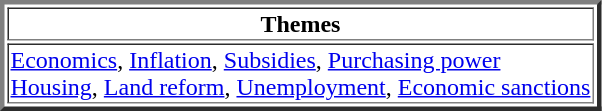<table border="3" style="margin-left: 3em;">
<tr>
<td colspan="2" style="text-align:center;"><strong>Themes</strong></td>
</tr>
<tr>
<td><a href='#'>Economics</a>, <a href='#'>Inflation</a>, <a href='#'>Subsidies</a>, <a href='#'>Purchasing power</a><br><a href='#'>Housing</a>, <a href='#'>Land reform</a>, <a href='#'>Unemployment</a>, <a href='#'>Economic sanctions</a></td>
</tr>
</table>
